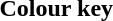<table class="toccolours">
<tr>
<th colspan="3">Colour key<br></th>
</tr>
<tr>
<td><br></td>
<td><br></td>
<td></td>
</tr>
</table>
